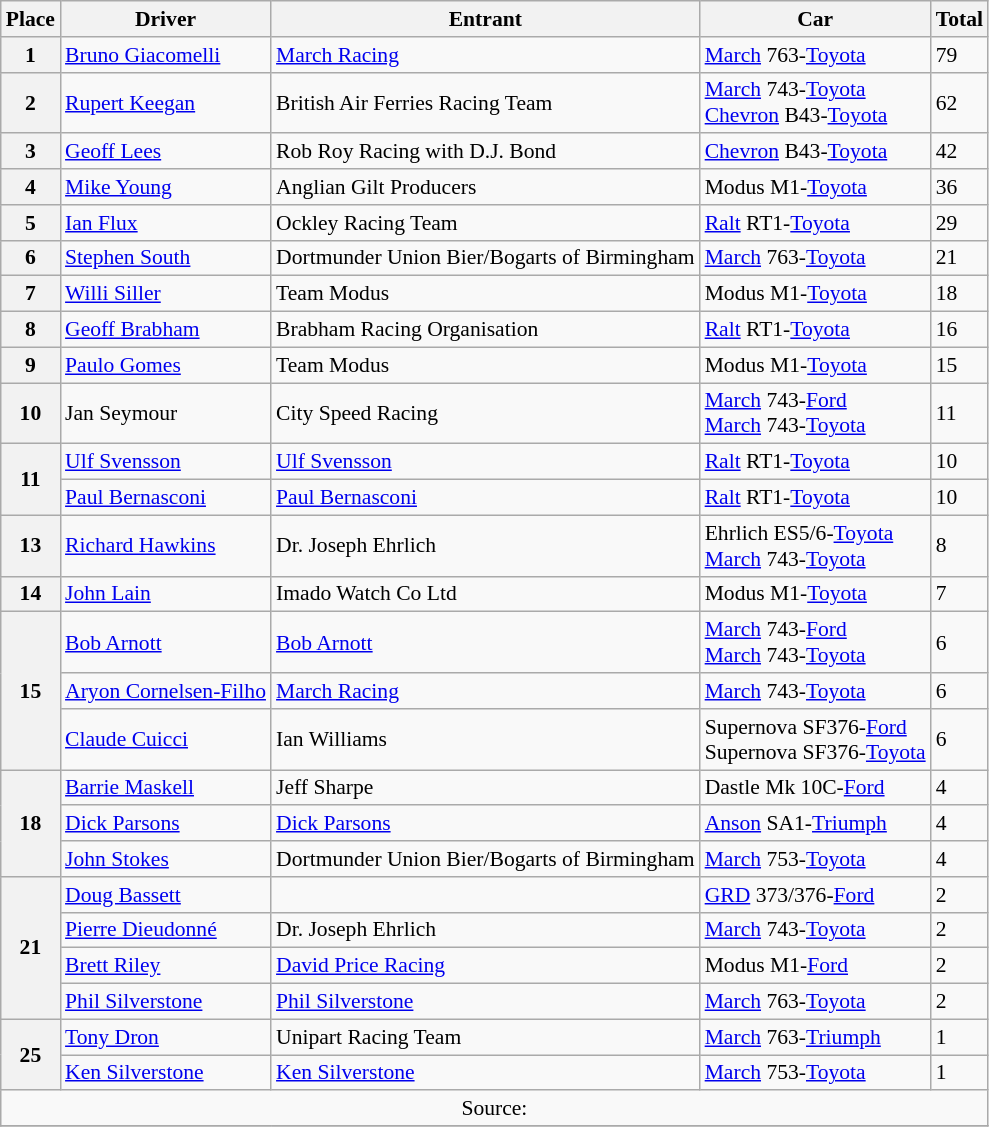<table class="wikitable" style="font-size: 90%;">
<tr>
<th>Place</th>
<th>Driver</th>
<th>Entrant</th>
<th>Car</th>
<th>Total</th>
</tr>
<tr>
<th>1</th>
<td> <a href='#'>Bruno Giacomelli</a></td>
<td><a href='#'>March Racing</a></td>
<td><a href='#'>March</a> 763-<a href='#'>Toyota</a></td>
<td>79</td>
</tr>
<tr>
<th>2</th>
<td> <a href='#'>Rupert Keegan</a></td>
<td>British Air Ferries Racing Team</td>
<td><a href='#'>March</a> 743-<a href='#'>Toyota</a><br> <a href='#'>Chevron</a> B43-<a href='#'>Toyota</a></td>
<td>62</td>
</tr>
<tr>
<th>3</th>
<td> <a href='#'>Geoff Lees</a></td>
<td>Rob Roy Racing with D.J. Bond</td>
<td><a href='#'>Chevron</a> B43-<a href='#'>Toyota</a></td>
<td>42</td>
</tr>
<tr>
<th>4</th>
<td> <a href='#'>Mike Young</a></td>
<td>Anglian Gilt Producers</td>
<td>Modus M1-<a href='#'>Toyota</a></td>
<td>36</td>
</tr>
<tr>
<th>5</th>
<td> <a href='#'>Ian Flux</a></td>
<td>Ockley Racing Team</td>
<td><a href='#'>Ralt</a> RT1-<a href='#'>Toyota</a></td>
<td>29</td>
</tr>
<tr>
<th>6</th>
<td> <a href='#'>Stephen South</a></td>
<td>Dortmunder Union Bier/Bogarts of Birmingham</td>
<td><a href='#'>March</a> 763-<a href='#'>Toyota</a></td>
<td>21</td>
</tr>
<tr>
<th>7</th>
<td> <a href='#'>Willi Siller</a></td>
<td>Team Modus</td>
<td>Modus M1-<a href='#'>Toyota</a></td>
<td>18</td>
</tr>
<tr>
<th>8</th>
<td> <a href='#'>Geoff Brabham</a></td>
<td>Brabham Racing Organisation</td>
<td><a href='#'>Ralt</a> RT1-<a href='#'>Toyota</a></td>
<td>16</td>
</tr>
<tr>
<th>9</th>
<td> <a href='#'>Paulo Gomes</a></td>
<td>Team Modus</td>
<td>Modus M1-<a href='#'>Toyota</a></td>
<td>15</td>
</tr>
<tr>
<th>10</th>
<td> Jan Seymour</td>
<td>City Speed Racing</td>
<td><a href='#'>March</a> 743-<a href='#'>Ford</a><br> <a href='#'>March</a> 743-<a href='#'>Toyota</a></td>
<td>11</td>
</tr>
<tr>
<th rowspan=2>11</th>
<td> <a href='#'>Ulf Svensson</a></td>
<td><a href='#'>Ulf Svensson</a></td>
<td><a href='#'>Ralt</a> RT1-<a href='#'>Toyota</a></td>
<td>10</td>
</tr>
<tr>
<td> <a href='#'>Paul Bernasconi</a></td>
<td><a href='#'>Paul Bernasconi</a></td>
<td><a href='#'>Ralt</a> RT1-<a href='#'>Toyota</a></td>
<td>10</td>
</tr>
<tr>
<th>13</th>
<td> <a href='#'>Richard Hawkins</a></td>
<td>Dr. Joseph Ehrlich</td>
<td>Ehrlich ES5/6-<a href='#'>Toyota</a><br><a href='#'>March</a> 743-<a href='#'>Toyota</a></td>
<td>8</td>
</tr>
<tr>
<th>14</th>
<td> <a href='#'>John Lain</a></td>
<td>Imado Watch Co Ltd</td>
<td>Modus M1-<a href='#'>Toyota</a></td>
<td>7</td>
</tr>
<tr>
<th rowspan=3>15</th>
<td> <a href='#'>Bob Arnott</a></td>
<td><a href='#'>Bob Arnott</a></td>
<td><a href='#'>March</a> 743-<a href='#'>Ford</a><br> <a href='#'>March</a> 743-<a href='#'>Toyota</a></td>
<td>6</td>
</tr>
<tr>
<td> <a href='#'>Aryon Cornelsen-Filho</a></td>
<td><a href='#'>March Racing</a></td>
<td><a href='#'>March</a> 743-<a href='#'>Toyota</a></td>
<td>6</td>
</tr>
<tr>
<td> <a href='#'>Claude Cuicci</a></td>
<td>Ian Williams</td>
<td>Supernova SF376-<a href='#'>Ford</a><br> Supernova SF376-<a href='#'>Toyota</a></td>
<td>6</td>
</tr>
<tr>
<th rowspan=3>18</th>
<td> <a href='#'>Barrie Maskell</a></td>
<td>Jeff Sharpe</td>
<td>Dastle Mk 10C-<a href='#'>Ford</a></td>
<td>4</td>
</tr>
<tr>
<td> <a href='#'>Dick Parsons</a></td>
<td><a href='#'>Dick Parsons</a></td>
<td><a href='#'>Anson</a> SA1-<a href='#'>Triumph</a></td>
<td>4</td>
</tr>
<tr>
<td> <a href='#'>John Stokes</a></td>
<td>Dortmunder Union Bier/Bogarts of Birmingham</td>
<td><a href='#'>March</a> 753-<a href='#'>Toyota</a></td>
<td>4</td>
</tr>
<tr>
<th rowspan=4>21</th>
<td> <a href='#'>Doug Bassett</a></td>
<td></td>
<td><a href='#'>GRD</a> 373/376-<a href='#'>Ford</a></td>
<td>2</td>
</tr>
<tr>
<td> <a href='#'>Pierre Dieudonné</a></td>
<td>Dr. Joseph Ehrlich</td>
<td><a href='#'>March</a> 743-<a href='#'>Toyota</a></td>
<td>2</td>
</tr>
<tr>
<td> <a href='#'>Brett Riley</a></td>
<td><a href='#'>David Price Racing</a></td>
<td>Modus M1-<a href='#'>Ford</a></td>
<td>2</td>
</tr>
<tr>
<td> <a href='#'>Phil Silverstone</a></td>
<td><a href='#'>Phil Silverstone</a></td>
<td><a href='#'>March</a> 763-<a href='#'>Toyota</a></td>
<td>2</td>
</tr>
<tr>
<th rowspan=2>25</th>
<td> <a href='#'>Tony Dron</a></td>
<td>Unipart Racing Team</td>
<td><a href='#'>March</a> 763-<a href='#'>Triumph</a></td>
<td>1</td>
</tr>
<tr>
<td> <a href='#'>Ken Silverstone</a></td>
<td><a href='#'>Ken Silverstone</a></td>
<td><a href='#'>March</a> 753-<a href='#'>Toyota</a></td>
<td>1</td>
</tr>
<tr>
<td colspan=5 align=center>Source:</td>
</tr>
<tr>
</tr>
</table>
